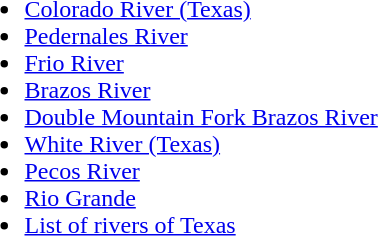<table>
<tr valign="top">
<td><br><ul><li><a href='#'>Colorado River (Texas)</a></li><li><a href='#'>Pedernales River</a></li><li><a href='#'>Frio River</a></li><li><a href='#'>Brazos River</a></li><li><a href='#'>Double Mountain Fork Brazos River</a></li><li><a href='#'>White River (Texas)</a></li><li><a href='#'>Pecos River</a></li><li><a href='#'>Rio Grande</a></li><li><a href='#'>List of rivers of Texas</a></li></ul></td>
</tr>
</table>
